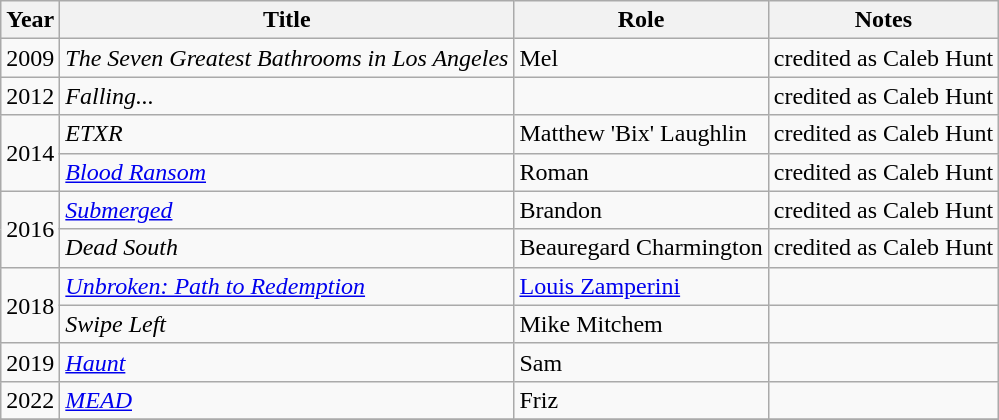<table class="wikitable sortable">
<tr>
<th>Year</th>
<th>Title</th>
<th>Role</th>
<th>Notes</th>
</tr>
<tr>
<td>2009</td>
<td><em>The Seven Greatest Bathrooms in Los Angeles</em></td>
<td>Mel</td>
<td>credited as Caleb Hunt</td>
</tr>
<tr>
<td>2012</td>
<td><em>Falling...</em></td>
<td></td>
<td>credited as Caleb Hunt</td>
</tr>
<tr>
<td rowspan=2>2014</td>
<td><em>ETXR</em></td>
<td>Matthew 'Bix' Laughlin</td>
<td>credited as Caleb Hunt</td>
</tr>
<tr>
<td><em><a href='#'>Blood Ransom</a></em></td>
<td>Roman</td>
<td>credited as Caleb Hunt</td>
</tr>
<tr>
<td rowspan=2>2016</td>
<td><em><a href='#'>Submerged</a></em></td>
<td>Brandon</td>
<td>credited as Caleb Hunt</td>
</tr>
<tr>
<td><em>Dead South</em></td>
<td>Beauregard Charmington</td>
<td>credited as Caleb Hunt</td>
</tr>
<tr>
<td rowspan=2>2018</td>
<td><em><a href='#'>Unbroken: Path to Redemption</a></em></td>
<td><a href='#'>Louis Zamperini</a></td>
<td></td>
</tr>
<tr>
<td><em>Swipe Left</em></td>
<td>Mike Mitchem</td>
<td></td>
</tr>
<tr>
<td>2019</td>
<td><em><a href='#'>Haunt</a></em></td>
<td>Sam</td>
<td></td>
</tr>
<tr>
<td>2022</td>
<td><em><a href='#'>MEAD</a></em></td>
<td>Friz</td>
<td></td>
</tr>
<tr>
</tr>
</table>
